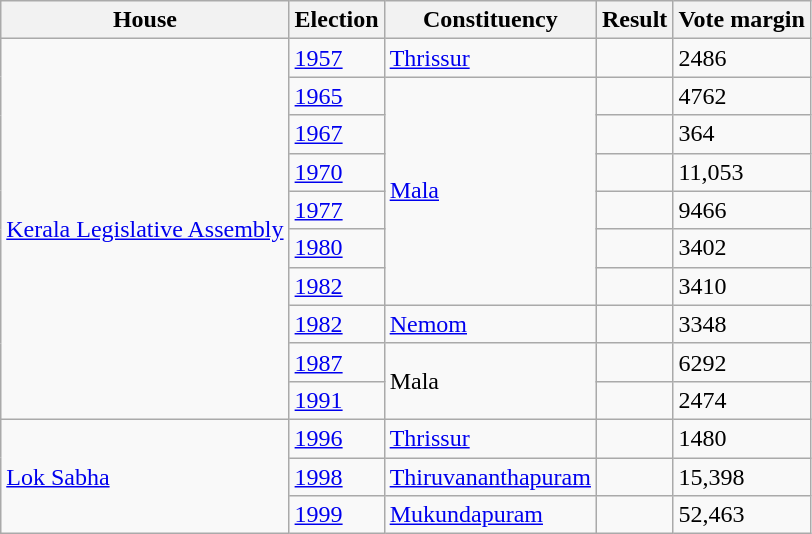<table class="sortable wikitable">
<tr>
<th>House</th>
<th>Election</th>
<th>Constituency</th>
<th>Result</th>
<th>Vote margin</th>
</tr>
<tr>
<td rowspan = "10"><a href='#'>Kerala Legislative Assembly</a></td>
<td><a href='#'>1957</a></td>
<td><a href='#'>Thrissur</a></td>
<td></td>
<td>2486</td>
</tr>
<tr>
<td><a href='#'>1965</a></td>
<td rowspan="6"><a href='#'>Mala</a></td>
<td></td>
<td>4762</td>
</tr>
<tr>
<td><a href='#'>1967</a></td>
<td></td>
<td>364</td>
</tr>
<tr>
<td><a href='#'>1970</a></td>
<td></td>
<td>11,053</td>
</tr>
<tr>
<td><a href='#'>1977</a></td>
<td></td>
<td>9466</td>
</tr>
<tr>
<td><a href='#'>1980</a></td>
<td></td>
<td>3402</td>
</tr>
<tr>
<td><a href='#'>1982</a></td>
<td></td>
<td>3410</td>
</tr>
<tr>
<td><a href='#'>1982</a></td>
<td><a href='#'>Nemom</a></td>
<td></td>
<td>3348</td>
</tr>
<tr>
<td><a href='#'>1987</a></td>
<td rowspan="2">Mala</td>
<td></td>
<td>6292</td>
</tr>
<tr>
<td><a href='#'>1991</a></td>
<td></td>
<td>2474</td>
</tr>
<tr>
<td rowspan = "3"><a href='#'>Lok Sabha</a></td>
<td><a href='#'>1996</a></td>
<td><a href='#'>Thrissur</a></td>
<td></td>
<td>1480</td>
</tr>
<tr>
<td><a href='#'>1998</a></td>
<td><a href='#'>Thiruvananthapuram</a></td>
<td></td>
<td>15,398</td>
</tr>
<tr>
<td><a href='#'>1999</a></td>
<td><a href='#'>Mukundapuram</a></td>
<td></td>
<td>52,463</td>
</tr>
</table>
